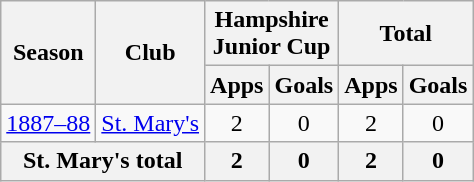<table class="wikitable" style="text-align:center">
<tr>
<th rowspan="2">Season</th>
<th rowspan="2">Club</th>
<th colspan="2">Hampshire<br>Junior Cup</th>
<th colspan="2">Total</th>
</tr>
<tr>
<th>Apps</th>
<th>Goals</th>
<th>Apps</th>
<th>Goals</th>
</tr>
<tr>
<td><a href='#'>1887–88</a></td>
<td><a href='#'>St. Mary's</a></td>
<td>2</td>
<td>0</td>
<td>2</td>
<td>0</td>
</tr>
<tr>
<th colspan="2">St. Mary's total</th>
<th>2</th>
<th>0</th>
<th>2</th>
<th>0</th>
</tr>
</table>
